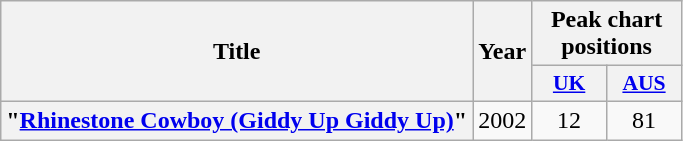<table class="wikitable plainrowheaders" style="text-align:center;">
<tr>
<th scope="col" rowspan="2">Title</th>
<th scope="col" rowspan="2">Year</th>
<th scope="col" colspan="2">Peak chart positions</th>
</tr>
<tr>
<th scope="col" style="width:3em;font-size:90%;"><a href='#'>UK</a><br></th>
<th scope="col" style="width:3em;font-size:90%;"><a href='#'>AUS</a><br></th>
</tr>
<tr>
<th scope="row">"<a href='#'>Rhinestone Cowboy (Giddy Up Giddy Up)</a>"<br></th>
<td>2002</td>
<td>12</td>
<td>81</td>
</tr>
</table>
